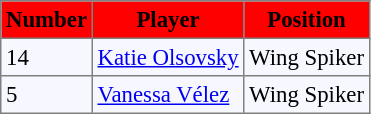<table bgcolor="#f7f8ff" cellpadding="3" cellspacing="0" border="1" style="font-size: 95%; border: gray solid 1px; border-collapse: collapse;">
<tr bgcolor="#ff0000">
<td align=center><strong>Number</strong></td>
<td align=center><strong>Player</strong></td>
<td align=center><strong>Position</strong></td>
</tr>
<tr align="left">
<td>14</td>
<td> <a href='#'>Katie Olsovsky</a></td>
<td>Wing Spiker</td>
</tr>
<tr align="left">
<td>5</td>
<td> <a href='#'>Vanessa Vélez</a></td>
<td>Wing Spiker</td>
</tr>
</table>
